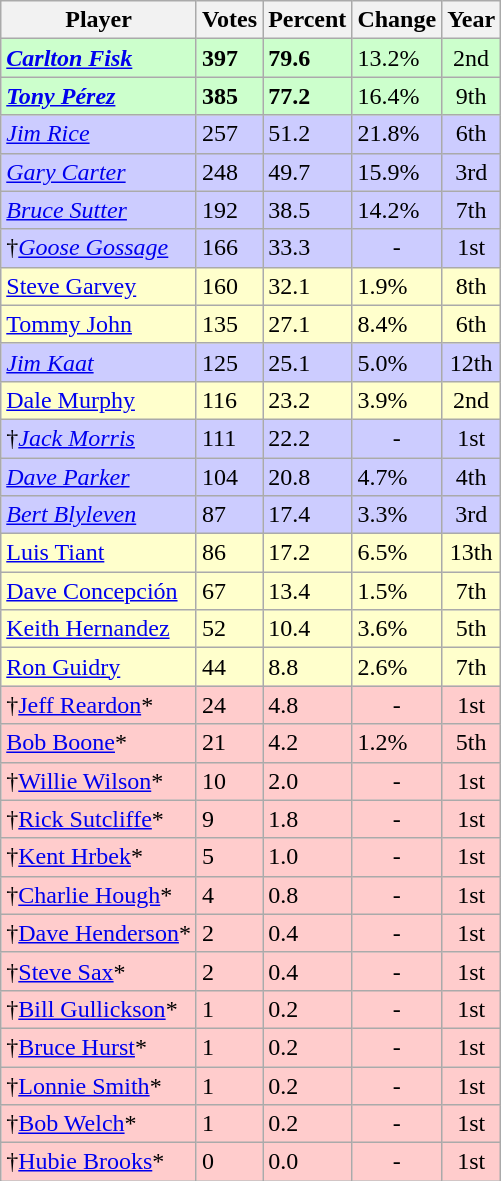<table class="wikitable sortable">
<tr>
<th>Player</th>
<th>Votes</th>
<th>Percent</th>
<th>Change</th>
<th>Year</th>
</tr>
<tr bgcolor="#ccffcc">
<td><strong><em><a href='#'>Carlton Fisk</a></em></strong></td>
<td><strong>397</strong></td>
<td><strong>79.6</strong></td>
<td align="left"> 13.2%</td>
<td align="center">2nd</td>
</tr>
<tr bgcolor="#ccffcc">
<td><strong><em><a href='#'>Tony Pérez</a></em></strong></td>
<td><strong>385</strong></td>
<td><strong>77.2</strong></td>
<td align="left"> 16.4%</td>
<td align="center">9th</td>
</tr>
<tr bgcolor="#ccccff">
<td><em><a href='#'>Jim Rice</a></em></td>
<td>257</td>
<td>51.2</td>
<td align="left"> 21.8%</td>
<td align="center">6th</td>
</tr>
<tr bgcolor="#ccccff">
<td><em><a href='#'>Gary Carter</a></em></td>
<td>248</td>
<td>49.7</td>
<td align="left"> 15.9%</td>
<td align="center">3rd</td>
</tr>
<tr bgcolor="#ccccff">
<td><em><a href='#'>Bruce Sutter</a></em></td>
<td>192</td>
<td>38.5</td>
<td align="left"> 14.2%</td>
<td align="center">7th</td>
</tr>
<tr bgcolor="#ccccff">
<td>†<em><a href='#'>Goose Gossage</a></em></td>
<td>166</td>
<td>33.3</td>
<td align=center>-</td>
<td align="center">1st</td>
</tr>
<tr bgcolor="#ffffcc">
<td><a href='#'>Steve Garvey</a></td>
<td>160</td>
<td>32.1</td>
<td align="left"> 1.9%</td>
<td align="center">8th</td>
</tr>
<tr bgcolor="#ffffcc">
<td><a href='#'>Tommy John</a></td>
<td>135</td>
<td>27.1</td>
<td align="left"> 8.4%</td>
<td align="center">6th</td>
</tr>
<tr bgcolor="#ccccff">
<td><em><a href='#'>Jim Kaat</a></em></td>
<td>125</td>
<td>25.1</td>
<td align="left"> 5.0%</td>
<td align="center">12th</td>
</tr>
<tr bgcolor="#ffffcc">
<td><a href='#'>Dale Murphy</a></td>
<td>116</td>
<td>23.2</td>
<td align="left"> 3.9%</td>
<td align="center">2nd</td>
</tr>
<tr bgcolor=ccccff>
<td>†<em><a href='#'>Jack Morris</a></em></td>
<td>111</td>
<td>22.2</td>
<td align=center>-</td>
<td align="center">1st</td>
</tr>
<tr bgcolor="#ccccff">
<td><em><a href='#'>Dave Parker</a></em></td>
<td>104</td>
<td>20.8</td>
<td align="left"> 4.7%</td>
<td align="center">4th</td>
</tr>
<tr bgcolor="#ccccff">
<td><em><a href='#'>Bert Blyleven</a></em></td>
<td>87</td>
<td>17.4</td>
<td align="left"> 3.3%</td>
<td align="center">3rd</td>
</tr>
<tr bgcolor="#ffffcc">
<td><a href='#'>Luis Tiant</a></td>
<td>86</td>
<td>17.2</td>
<td align="left"> 6.5%</td>
<td align="center">13th</td>
</tr>
<tr bgcolor="#ffffcc">
<td><a href='#'>Dave Concepción</a></td>
<td>67</td>
<td>13.4</td>
<td align="left"> 1.5%</td>
<td align="center">7th</td>
</tr>
<tr bgcolor="#ffffcc">
<td><a href='#'>Keith Hernandez</a></td>
<td>52</td>
<td>10.4</td>
<td align="left"> 3.6%</td>
<td align="center">5th</td>
</tr>
<tr bgcolor="#ffffcc">
<td><a href='#'>Ron Guidry</a></td>
<td>44</td>
<td>8.8</td>
<td align="left"> 2.6%</td>
<td align="center">7th</td>
</tr>
<tr bgcolor="#ffcccc">
<td>†<a href='#'>Jeff Reardon</a>*</td>
<td>24</td>
<td>4.8</td>
<td align=center>-</td>
<td align="center">1st</td>
</tr>
<tr bgcolor="#ffcccc">
<td><a href='#'>Bob Boone</a>*</td>
<td>21</td>
<td>4.2</td>
<td align="left"> 1.2%</td>
<td align="center">5th</td>
</tr>
<tr bgcolor="#ffcccc">
<td>†<a href='#'>Willie Wilson</a>*</td>
<td>10</td>
<td>2.0</td>
<td align=center>-</td>
<td align="center">1st</td>
</tr>
<tr bgcolor="#ffcccc">
<td>†<a href='#'>Rick Sutcliffe</a>*</td>
<td>9</td>
<td>1.8</td>
<td align=center>-</td>
<td align="center">1st</td>
</tr>
<tr bgcolor="#ffcccc">
<td>†<a href='#'>Kent Hrbek</a>*</td>
<td>5</td>
<td>1.0</td>
<td align=center>-</td>
<td align="center">1st</td>
</tr>
<tr bgcolor="#ffcccc">
<td>†<a href='#'>Charlie Hough</a>*</td>
<td>4</td>
<td>0.8</td>
<td align=center>-</td>
<td align="center">1st</td>
</tr>
<tr bgcolor="#ffcccc">
<td>†<a href='#'>Dave Henderson</a>*</td>
<td>2</td>
<td>0.4</td>
<td align=center>-</td>
<td align="center">1st</td>
</tr>
<tr bgcolor="#ffcccc">
<td>†<a href='#'>Steve Sax</a>*</td>
<td>2</td>
<td>0.4</td>
<td align=center>-</td>
<td align="center">1st</td>
</tr>
<tr bgcolor="#ffcccc">
<td>†<a href='#'>Bill Gullickson</a>*</td>
<td>1</td>
<td>0.2</td>
<td align=center>-</td>
<td align="center">1st</td>
</tr>
<tr bgcolor="#ffcccc">
<td>†<a href='#'>Bruce Hurst</a>*</td>
<td>1</td>
<td>0.2</td>
<td align=center>-</td>
<td align="center">1st</td>
</tr>
<tr bgcolor="#ffcccc">
<td>†<a href='#'>Lonnie Smith</a>*</td>
<td>1</td>
<td>0.2</td>
<td align=center>-</td>
<td align="center">1st</td>
</tr>
<tr bgcolor="#ffcccc">
<td>†<a href='#'>Bob Welch</a>*</td>
<td>1</td>
<td>0.2</td>
<td align=center>-</td>
<td align="center">1st</td>
</tr>
<tr bgcolor="#ffcccc">
<td>†<a href='#'>Hubie Brooks</a>*</td>
<td>0</td>
<td>0.0</td>
<td align=center>-</td>
<td align="center">1st</td>
</tr>
</table>
